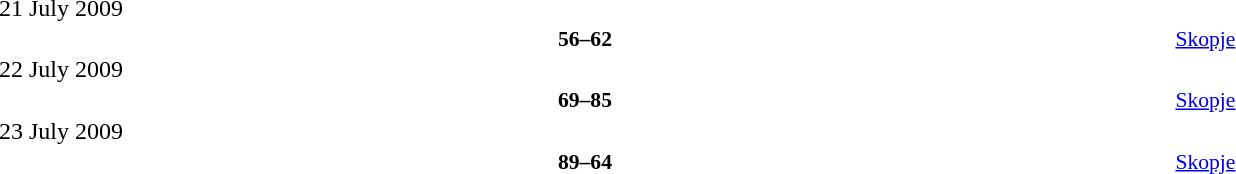<table style="width:100%;" cellspacing="1">
<tr>
<th width=25%></th>
<th width=3%></th>
<th width=6%></th>
<th width=3%></th>
<th width=25%></th>
</tr>
<tr>
<td>21 July 2009</td>
</tr>
<tr style=font-size:90%>
<td align=right><strong></strong></td>
<td></td>
<td align=center><strong>56–62</strong></td>
<td></td>
<td><strong></strong></td>
<td><a href='#'>Skopje</a></td>
</tr>
<tr>
<td>22 July 2009</td>
</tr>
<tr style=font-size:90%>
<td align=right><strong></strong></td>
<td></td>
<td align=center><strong>69–85</strong></td>
<td></td>
<td><strong></strong></td>
<td><a href='#'>Skopje</a></td>
</tr>
<tr>
<td>23 July 2009</td>
</tr>
<tr style=font-size:90%>
<td align=right><strong></strong></td>
<td></td>
<td align=center><strong>89–64</strong></td>
<td></td>
<td><strong></strong></td>
<td><a href='#'>Skopje</a></td>
</tr>
</table>
